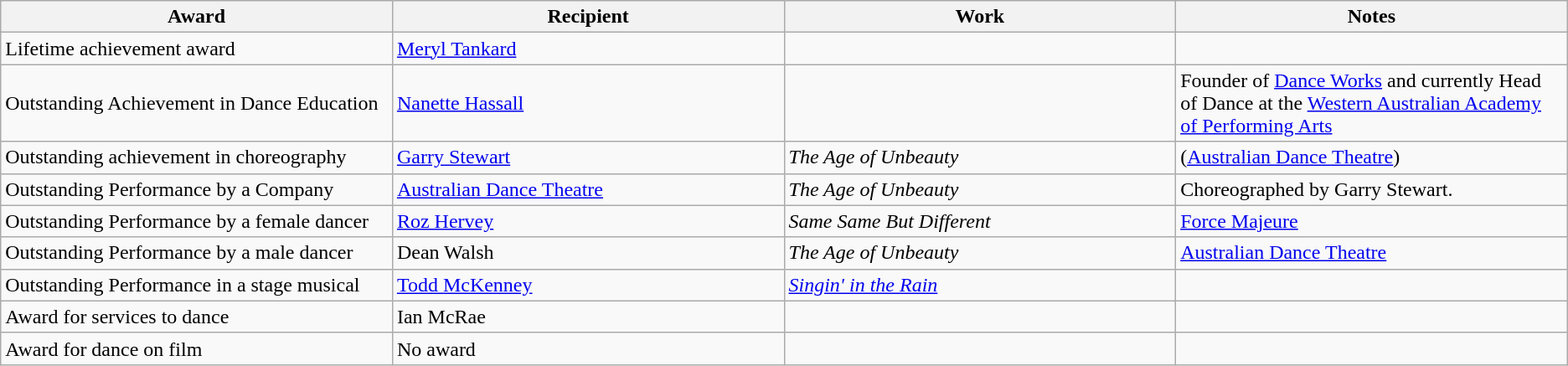<table class="wikitable">
<tr>
<th width="25%">Award</th>
<th width="25%">Recipient</th>
<th width="25%">Work</th>
<th width="25%">Notes</th>
</tr>
<tr>
<td>Lifetime achievement award</td>
<td><a href='#'>Meryl Tankard</a></td>
<td></td>
<td></td>
</tr>
<tr>
<td>Outstanding Achievement in Dance Education</td>
<td><a href='#'>Nanette Hassall</a></td>
<td></td>
<td>Founder of <a href='#'>Dance Works</a> and currently Head of Dance at the <a href='#'>Western Australian Academy of Performing Arts</a></td>
</tr>
<tr>
<td>Outstanding achievement in choreography</td>
<td><a href='#'>Garry Stewart</a></td>
<td><em>The Age of Unbeauty</em></td>
<td>(<a href='#'>Australian Dance Theatre</a>)</td>
</tr>
<tr>
<td>Outstanding Performance by a Company</td>
<td><a href='#'>Australian Dance Theatre</a></td>
<td><em>The Age of Unbeauty</em></td>
<td>Choreographed by Garry Stewart.</td>
</tr>
<tr>
<td>Outstanding Performance by a female dancer</td>
<td><a href='#'>Roz Hervey</a></td>
<td><em>Same Same But Different</em></td>
<td><a href='#'>Force Majeure</a></td>
</tr>
<tr>
<td>Outstanding Performance by a male dancer</td>
<td>Dean Walsh</td>
<td><em>The Age of Unbeauty</em></td>
<td><a href='#'>Australian Dance Theatre</a></td>
</tr>
<tr>
<td>Outstanding Performance in a stage musical</td>
<td><a href='#'>Todd McKenney</a></td>
<td><em><a href='#'>Singin' in the Rain</a></em></td>
<td></td>
</tr>
<tr>
<td>Award for services to dance</td>
<td>Ian McRae</td>
<td></td>
<td></td>
</tr>
<tr>
<td>Award for dance on film</td>
<td>No award</td>
<td></td>
<td></td>
</tr>
</table>
